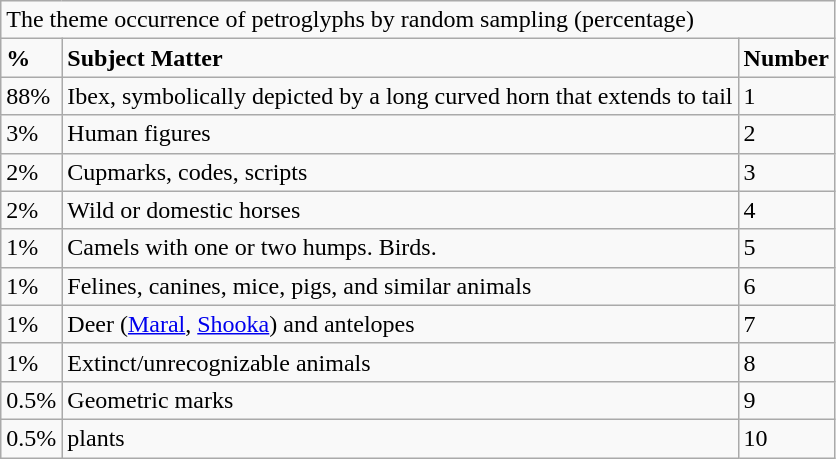<table class="wikitable">
<tr>
<td colspan="3">The theme occurrence of petroglyphs by random sampling (percentage)</td>
</tr>
<tr>
<td><strong>%</strong></td>
<td><strong>Subject Matter</strong></td>
<td><strong>Number</strong></td>
</tr>
<tr>
<td>88%</td>
<td>Ibex, symbolically depicted by a long curved horn that extends to tail</td>
<td>1</td>
</tr>
<tr>
<td>3%</td>
<td>Human figures</td>
<td>2</td>
</tr>
<tr>
<td>2%</td>
<td>Cupmarks, codes, scripts</td>
<td>3</td>
</tr>
<tr>
<td>2%</td>
<td>Wild or domestic horses</td>
<td>4</td>
</tr>
<tr>
<td>1%</td>
<td>Camels with one or two humps. Birds.</td>
<td>5</td>
</tr>
<tr>
<td>1%</td>
<td>Felines, canines, mice, pigs, and similar animals</td>
<td>6</td>
</tr>
<tr>
<td>1%</td>
<td>Deer (<a href='#'>Maral</a>, <a href='#'>Shooka</a>) and antelopes</td>
<td>7</td>
</tr>
<tr>
<td>1%</td>
<td>Extinct/unrecognizable animals</td>
<td>8</td>
</tr>
<tr>
<td>0.5%</td>
<td>Geometric marks</td>
<td>9</td>
</tr>
<tr>
<td>0.5%</td>
<td>plants</td>
<td>10</td>
</tr>
</table>
